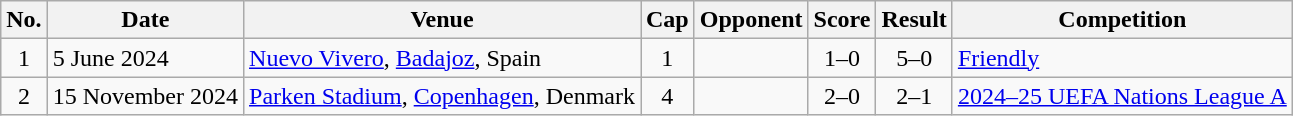<table class="wikitable">
<tr>
<th>No.</th>
<th>Date</th>
<th>Venue</th>
<th>Cap</th>
<th>Opponent</th>
<th>Score</th>
<th>Result</th>
<th>Competition</th>
</tr>
<tr>
<td align=center>1</td>
<td>5 June 2024</td>
<td><a href='#'>Nuevo Vivero</a>, <a href='#'>Badajoz</a>, Spain</td>
<td align=center>1</td>
<td></td>
<td align=center>1–0</td>
<td align=center>5–0</td>
<td><a href='#'>Friendly</a></td>
</tr>
<tr>
<td align=center>2</td>
<td>15 November 2024</td>
<td><a href='#'>Parken Stadium</a>, <a href='#'>Copenhagen</a>, Denmark</td>
<td align=center>4</td>
<td></td>
<td align=center>2–0</td>
<td align=center>2–1</td>
<td><a href='#'>2024–25 UEFA Nations League A</a></td>
</tr>
</table>
